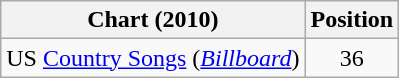<table class="wikitable sortable">
<tr>
<th scope="col">Chart (2010)</th>
<th scope="col">Position</th>
</tr>
<tr>
<td>US <a href='#'>Country Songs</a> (<em><a href='#'>Billboard</a></em>)</td>
<td align="center">36</td>
</tr>
</table>
